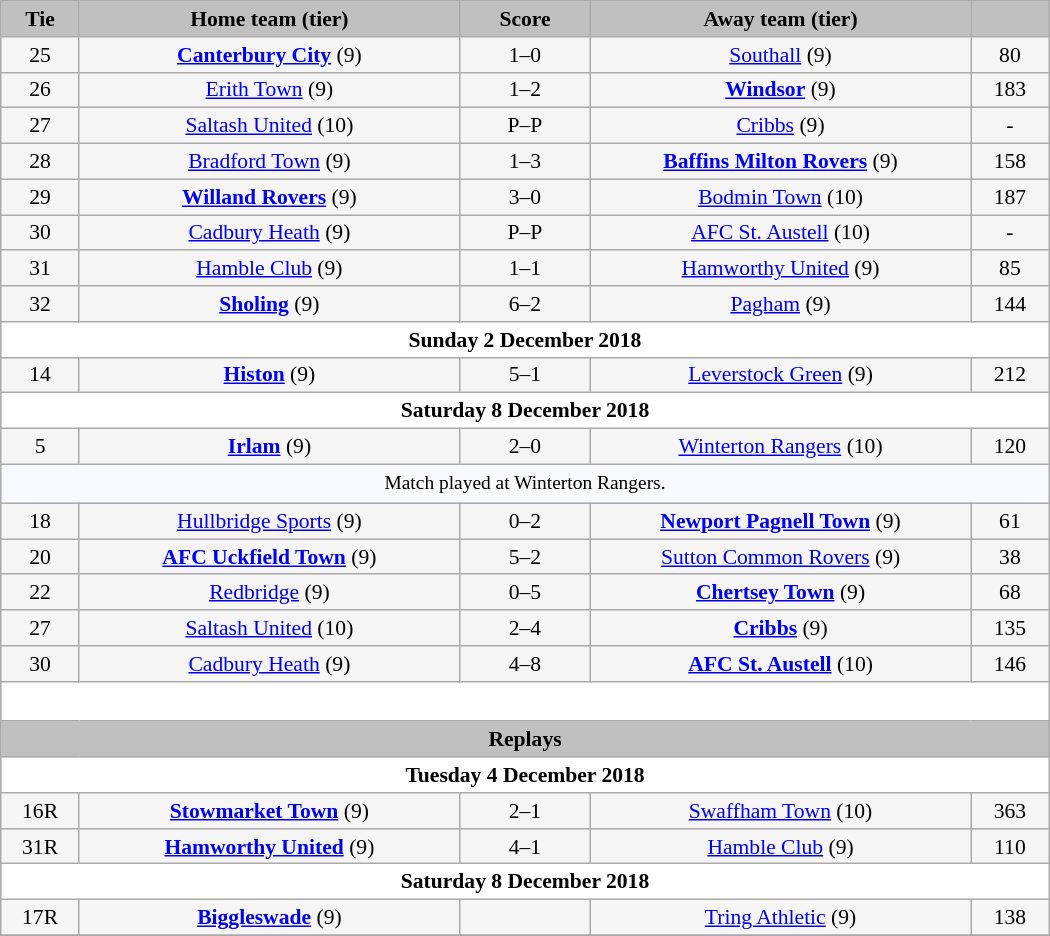<table class="wikitable" style="width: 700px; background:WhiteSmoke; text-align:center; font-size:90%">
<tr>
<td scope="col" style="width:  7.50%; background:silver;"><strong>Tie</strong></td>
<td scope="col" style="width: 36.25%; background:silver;"><strong>Home team (tier)</strong></td>
<td scope="col" style="width: 12.50%; background:silver;"><strong>Score</strong></td>
<td scope="col" style="width: 36.25%; background:silver;"><strong>Away team (tier)</strong></td>
<td scope="col" style="width:  7.50%; background:silver;"><strong></strong></td>
</tr>
<tr>
<td>25</td>
<td><strong><a href='#'>Canterbury City</a></strong> (9)</td>
<td>1–0 </td>
<td><a href='#'>Southall</a> (9)</td>
<td>80</td>
</tr>
<tr>
<td>26</td>
<td><a href='#'>Erith Town</a> (9)</td>
<td>1–2</td>
<td><strong><a href='#'>Windsor</a></strong> (9)</td>
<td>183</td>
</tr>
<tr>
<td>27</td>
<td><a href='#'>Saltash United</a> (10)</td>
<td>P–P</td>
<td><a href='#'>Cribbs</a> (9)</td>
<td>-</td>
</tr>
<tr>
<td>28</td>
<td><a href='#'>Bradford Town</a> (9)</td>
<td>1–3</td>
<td><strong><a href='#'>Baffins Milton Rovers</a></strong> (9)</td>
<td>158</td>
</tr>
<tr>
<td>29</td>
<td><strong><a href='#'>Willand Rovers</a></strong> (9)</td>
<td>3–0</td>
<td><a href='#'>Bodmin Town</a> (10)</td>
<td>187</td>
</tr>
<tr>
<td>30</td>
<td><a href='#'>Cadbury Heath</a> (9)</td>
<td>P–P</td>
<td><a href='#'>AFC St. Austell</a> (10)</td>
<td>-</td>
</tr>
<tr>
<td>31</td>
<td><a href='#'>Hamble Club</a> (9)</td>
<td>1–1</td>
<td><a href='#'>Hamworthy United</a> (9)</td>
<td>85</td>
</tr>
<tr>
<td>32</td>
<td><strong><a href='#'>Sholing</a></strong> (9)</td>
<td>6–2</td>
<td><a href='#'>Pagham</a> (9)</td>
<td>144</td>
</tr>
<tr>
<td colspan="5" style= background:White><strong>Sunday 2 December 2018</strong></td>
</tr>
<tr>
<td>14</td>
<td><strong><a href='#'>Histon</a></strong> (9)</td>
<td>5–1</td>
<td><a href='#'>Leverstock Green</a> (9)</td>
<td>212</td>
</tr>
<tr>
<td colspan="5" style= background:White><strong>Saturday 8 December 2018</strong></td>
</tr>
<tr>
<td>5</td>
<td><strong><a href='#'>Irlam</a></strong> (9)</td>
<td>2–0</td>
<td><a href='#'>Winterton Rangers</a> (10)</td>
<td>120</td>
</tr>
<tr>
<td colspan="5" style="background:GhostWhite; height:20px; text-align:center; font-size:90%">Match played at Winterton Rangers.</td>
</tr>
<tr>
<td>18</td>
<td><a href='#'>Hullbridge Sports</a> (9)</td>
<td>0–2</td>
<td><strong><a href='#'>Newport Pagnell Town</a></strong> (9)</td>
<td>61</td>
</tr>
<tr>
<td>20</td>
<td><strong><a href='#'>AFC Uckfield Town</a></strong> (9)</td>
<td>5–2</td>
<td><a href='#'>Sutton Common Rovers</a> (9)</td>
<td>38</td>
</tr>
<tr>
<td>22</td>
<td><a href='#'>Redbridge</a> (9)</td>
<td>0–5</td>
<td><strong><a href='#'>Chertsey Town</a></strong> (9)</td>
<td>68</td>
</tr>
<tr>
<td>27</td>
<td><a href='#'>Saltash United</a> (10)</td>
<td>2–4</td>
<td><strong><a href='#'>Cribbs</a></strong> (9)</td>
<td>135</td>
</tr>
<tr>
<td>30</td>
<td><a href='#'>Cadbury Heath</a> (9)</td>
<td>4–8</td>
<td><strong><a href='#'>AFC St. Austell</a></strong> (10)</td>
<td>146</td>
</tr>
<tr>
<td colspan="5" style="height: 20px; background:White;"></td>
</tr>
<tr>
<td colspan="5" style= background:Silver><strong>Replays</strong></td>
</tr>
<tr>
<td colspan="5" style= background:White><strong>Tuesday 4 December 2018</strong></td>
</tr>
<tr>
<td>16R</td>
<td><strong><a href='#'>Stowmarket Town</a></strong> (9)</td>
<td>2–1</td>
<td><a href='#'>Swaffham Town</a> (10)</td>
<td>363</td>
</tr>
<tr>
<td>31R</td>
<td><strong><a href='#'>Hamworthy United</a></strong> (9)</td>
<td>4–1</td>
<td><a href='#'>Hamble Club</a> (9)</td>
<td>110</td>
</tr>
<tr>
<td colspan="5" style= background:White><strong>Saturday 8 December 2018</strong></td>
</tr>
<tr>
<td>17R</td>
<td><strong><a href='#'>Biggleswade</a></strong> (9)</td>
<td></td>
<td><a href='#'>Tring Athletic</a> (9)</td>
<td>138</td>
</tr>
<tr>
</tr>
</table>
